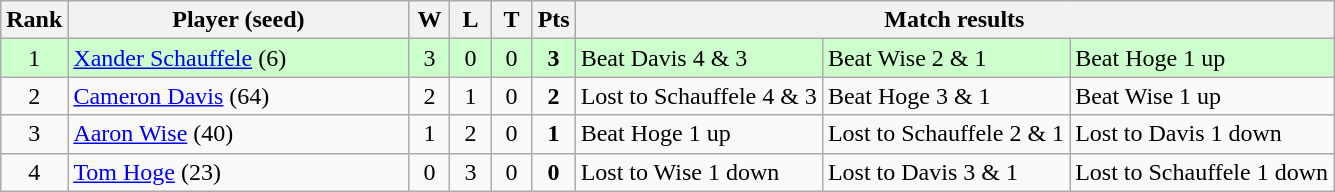<table class="wikitable" style="text-align:center">
<tr>
<th width="20">Rank</th>
<th width="220">Player (seed)</th>
<th width="20">W</th>
<th width="20">L</th>
<th width="20">T</th>
<th width="20">Pts</th>
<th colspan=3>Match results</th>
</tr>
<tr style="background:#cfc">
<td>1</td>
<td align=left> <a href='#'>Xander Schauffele</a> (6)</td>
<td>3</td>
<td>0</td>
<td>0</td>
<td><strong>3</strong></td>
<td align=left>Beat Davis 4 & 3</td>
<td align=left>Beat Wise 2 & 1</td>
<td align=left>Beat Hoge 1 up</td>
</tr>
<tr>
<td>2</td>
<td align=left> <a href='#'>Cameron Davis</a> (64)</td>
<td>2</td>
<td>1</td>
<td>0</td>
<td><strong>2</strong></td>
<td align=left>Lost to Schauffele 4 & 3</td>
<td align=left>Beat Hoge 3 & 1</td>
<td align=left>Beat Wise 1 up</td>
</tr>
<tr>
<td>3</td>
<td align=left> <a href='#'>Aaron Wise</a> (40)</td>
<td>1</td>
<td>2</td>
<td>0</td>
<td><strong>1</strong></td>
<td align=left>Beat Hoge 1 up</td>
<td align=left>Lost to Schauffele 2 & 1</td>
<td align=left>Lost to Davis 1 down</td>
</tr>
<tr>
<td>4</td>
<td align=left> <a href='#'>Tom Hoge</a> (23)</td>
<td>0</td>
<td>3</td>
<td>0</td>
<td><strong>0</strong></td>
<td align=left>Lost to Wise 1 down</td>
<td align=left>Lost to Davis 3 & 1</td>
<td align=left>Lost to Schauffele 1 down</td>
</tr>
</table>
